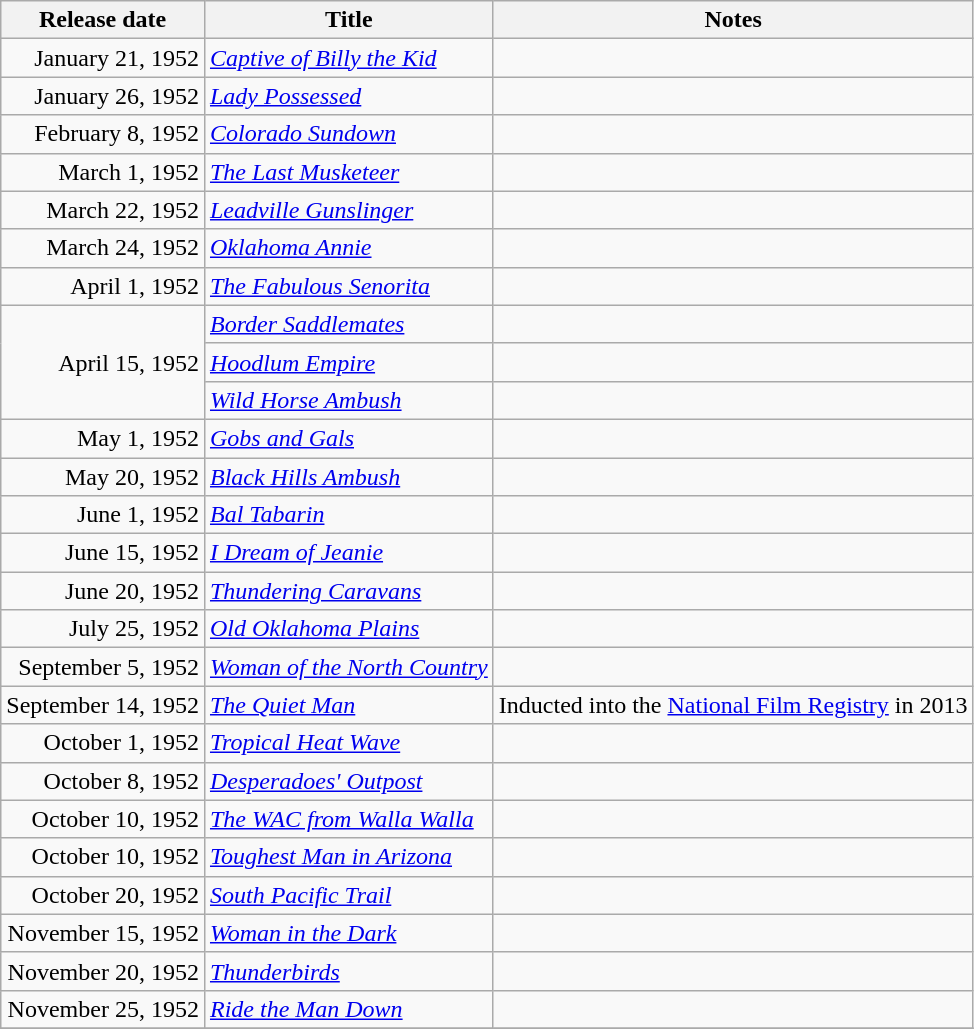<table class="wikitable sortable">
<tr>
<th>Release date</th>
<th>Title</th>
<th>Notes</th>
</tr>
<tr>
<td align="right">January 21, 1952</td>
<td><em><a href='#'>Captive of Billy the Kid</a></em></td>
<td></td>
</tr>
<tr>
<td align="right">January 26, 1952</td>
<td><em><a href='#'>Lady Possessed</a></em></td>
<td></td>
</tr>
<tr>
<td align="right">February 8, 1952</td>
<td><em><a href='#'>Colorado Sundown</a></em></td>
<td></td>
</tr>
<tr>
<td align="right">March 1, 1952</td>
<td><em><a href='#'>The Last Musketeer</a></em></td>
<td></td>
</tr>
<tr>
<td align="right">March 22, 1952</td>
<td><em><a href='#'>Leadville Gunslinger</a></em></td>
<td></td>
</tr>
<tr>
<td align="right">March 24, 1952</td>
<td><em><a href='#'>Oklahoma Annie</a></em></td>
<td></td>
</tr>
<tr>
<td align="right">April 1, 1952</td>
<td><em><a href='#'>The Fabulous Senorita</a></em></td>
<td></td>
</tr>
<tr>
<td align="right" rowspan="3">April 15, 1952</td>
<td><em><a href='#'>Border Saddlemates</a></em></td>
<td></td>
</tr>
<tr>
<td><em><a href='#'>Hoodlum Empire</a></em></td>
<td></td>
</tr>
<tr>
<td><em><a href='#'>Wild Horse Ambush</a></em></td>
<td></td>
</tr>
<tr>
<td align="right">May 1, 1952</td>
<td><em><a href='#'>Gobs and Gals</a></em></td>
<td></td>
</tr>
<tr>
<td align="right">May 20, 1952</td>
<td><em><a href='#'>Black Hills Ambush</a></em></td>
<td></td>
</tr>
<tr>
<td align="right">June 1, 1952</td>
<td><em><a href='#'>Bal Tabarin</a></em></td>
<td></td>
</tr>
<tr>
<td align="right">June 15, 1952</td>
<td><em><a href='#'>I Dream of Jeanie</a></em></td>
<td></td>
</tr>
<tr>
<td align="right">June 20, 1952</td>
<td><em><a href='#'>Thundering Caravans</a></em></td>
<td></td>
</tr>
<tr>
<td align="right">July 25, 1952</td>
<td><em><a href='#'>Old Oklahoma Plains</a></em></td>
<td></td>
</tr>
<tr>
<td align="right">September 5, 1952</td>
<td><em><a href='#'>Woman of the North Country</a></em></td>
<td></td>
</tr>
<tr>
<td align="right">September 14, 1952</td>
<td><em><a href='#'>The Quiet Man</a></em></td>
<td>Inducted into the <a href='#'>National Film Registry</a> in 2013</td>
</tr>
<tr>
<td align="right">October 1, 1952</td>
<td><em><a href='#'>Tropical Heat Wave</a></em></td>
<td></td>
</tr>
<tr>
<td align="right">October 8, 1952</td>
<td><em><a href='#'>Desperadoes' Outpost</a></em></td>
<td></td>
</tr>
<tr>
<td align="right">October 10, 1952</td>
<td><em><a href='#'>The WAC from Walla Walla</a></em></td>
<td></td>
</tr>
<tr>
<td align="right">October 10, 1952</td>
<td><em><a href='#'>Toughest Man in Arizona</a></em></td>
<td></td>
</tr>
<tr>
<td align="right">October 20, 1952</td>
<td><em><a href='#'>South Pacific Trail</a></em></td>
<td></td>
</tr>
<tr>
<td align="right">November 15, 1952</td>
<td><em><a href='#'>Woman in the Dark</a></em></td>
<td></td>
</tr>
<tr>
<td align="right">November 20, 1952</td>
<td><em><a href='#'>Thunderbirds</a></em></td>
<td></td>
</tr>
<tr>
<td align="right">November 25, 1952</td>
<td><em><a href='#'>Ride the Man Down</a></em></td>
<td></td>
</tr>
<tr>
</tr>
</table>
